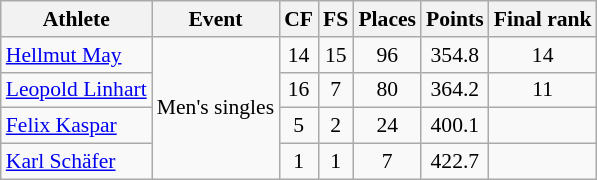<table class="wikitable" border="1" style="font-size:90%">
<tr>
<th>Athlete</th>
<th>Event</th>
<th>CF</th>
<th>FS</th>
<th>Places</th>
<th>Points</th>
<th>Final rank</th>
</tr>
<tr align=center>
<td align=left><a href='#'>Hellmut May</a></td>
<td rowspan="4">Men's singles</td>
<td>14</td>
<td>15</td>
<td>96</td>
<td>354.8</td>
<td>14</td>
</tr>
<tr align=center>
<td align=left><a href='#'>Leopold Linhart</a></td>
<td>16</td>
<td>7</td>
<td>80</td>
<td>364.2</td>
<td>11</td>
</tr>
<tr align=center>
<td align=left><a href='#'>Felix Kaspar</a></td>
<td>5</td>
<td>2</td>
<td>24</td>
<td>400.1</td>
<td></td>
</tr>
<tr align=center>
<td align=left><a href='#'>Karl Schäfer</a></td>
<td>1</td>
<td>1</td>
<td>7</td>
<td>422.7</td>
<td></td>
</tr>
</table>
